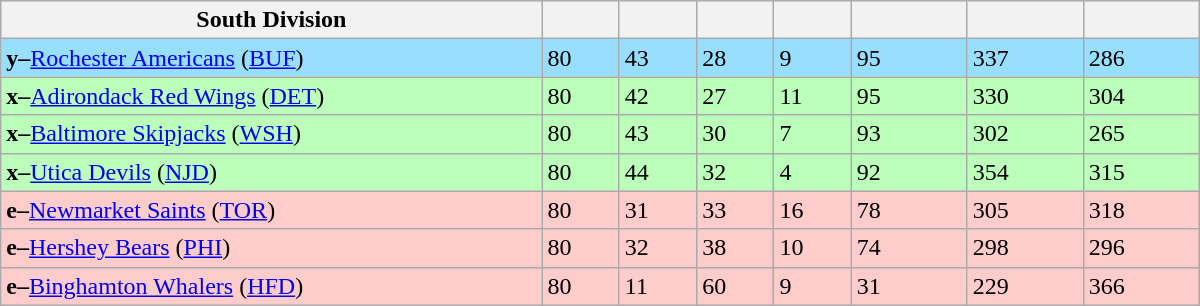<table class="wikitable" style="width:50em">
<tr>
<th width="35%">South Division</th>
<th width="5%"></th>
<th width="5%"></th>
<th width="5%"></th>
<th width="5%"></th>
<th width="7.5%"></th>
<th width="7.5%"></th>
<th width="7.5%"></th>
</tr>
<tr bgcolor="#97DEFF">
<td><strong>y–</strong><a href='#'>Rochester Americans</a> (<a href='#'>BUF</a>)</td>
<td>80</td>
<td>43</td>
<td>28</td>
<td>9</td>
<td>95</td>
<td>337</td>
<td>286</td>
</tr>
<tr bgcolor="#bbffbb">
<td><strong>x–</strong><a href='#'>Adirondack Red Wings</a> (<a href='#'>DET</a>)</td>
<td>80</td>
<td>42</td>
<td>27</td>
<td>11</td>
<td>95</td>
<td>330</td>
<td>304</td>
</tr>
<tr bgcolor="#bbffbb">
<td><strong>x–</strong><a href='#'>Baltimore Skipjacks</a> (<a href='#'>WSH</a>)</td>
<td>80</td>
<td>43</td>
<td>30</td>
<td>7</td>
<td>93</td>
<td>302</td>
<td>265</td>
</tr>
<tr bgcolor="#bbffbb">
<td><strong>x–</strong><a href='#'>Utica Devils</a> (<a href='#'>NJD</a>)</td>
<td>80</td>
<td>44</td>
<td>32</td>
<td>4</td>
<td>92</td>
<td>354</td>
<td>315</td>
</tr>
<tr bgcolor="#ffcccc">
<td><strong>e–</strong><a href='#'>Newmarket Saints</a> (<a href='#'>TOR</a>)</td>
<td>80</td>
<td>31</td>
<td>33</td>
<td>16</td>
<td>78</td>
<td>305</td>
<td>318</td>
</tr>
<tr bgcolor="#ffcccc">
<td><strong>e–</strong><a href='#'>Hershey Bears</a> (<a href='#'>PHI</a>)</td>
<td>80</td>
<td>32</td>
<td>38</td>
<td>10</td>
<td>74</td>
<td>298</td>
<td>296</td>
</tr>
<tr bgcolor="#ffcccc">
<td><strong>e–</strong><a href='#'>Binghamton Whalers</a> (<a href='#'>HFD</a>)</td>
<td>80</td>
<td>11</td>
<td>60</td>
<td>9</td>
<td>31</td>
<td>229</td>
<td>366</td>
</tr>
</table>
